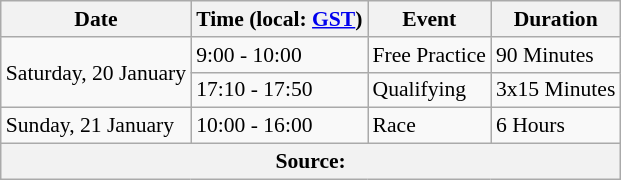<table class="wikitable" style="font-size: 90%;">
<tr>
<th>Date</th>
<th>Time (local: <a href='#'>GST</a>)</th>
<th>Event</th>
<th>Duration</th>
</tr>
<tr>
<td rowspan="2">Saturday, 20 January</td>
<td>9:00 - 10:00</td>
<td>Free Practice</td>
<td>90 Minutes</td>
</tr>
<tr>
<td>17:10 - 17:50</td>
<td>Qualifying</td>
<td>3x15 Minutes</td>
</tr>
<tr>
<td>Sunday, 21 January</td>
<td>10:00 - 16:00</td>
<td>Race</td>
<td>6 Hours</td>
</tr>
<tr>
<th colspan="4">Source:</th>
</tr>
</table>
